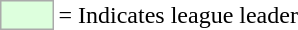<table>
<tr>
<td style="background:#DDFFDD; border:1px solid #aaa; width:2em;"></td>
<td>= Indicates league leader</td>
</tr>
</table>
